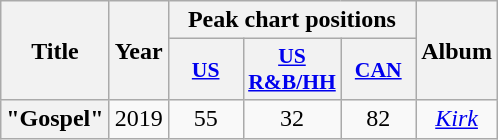<table class="wikitable plainrowheaders" style="text-align:center;">
<tr>
<th rowspan="2">Title</th>
<th rowspan="2">Year</th>
<th colspan="3">Peak chart positions</th>
<th rowspan="2">Album</th>
</tr>
<tr>
<th scope="col" style="width:3em;font-size:90%;"><a href='#'>US</a><br></th>
<th scope="col" style="width:3em;font-size:90%;"><a href='#'>US<br>R&B/HH</a><br></th>
<th scope="col" style="width:3em;font-size:90%;"><a href='#'>CAN</a><br></th>
</tr>
<tr>
<th scope="row">"Gospel"<br></th>
<td>2019</td>
<td>55</td>
<td>32</td>
<td>82</td>
<td><em><a href='#'>Kirk</a></em></td>
</tr>
</table>
